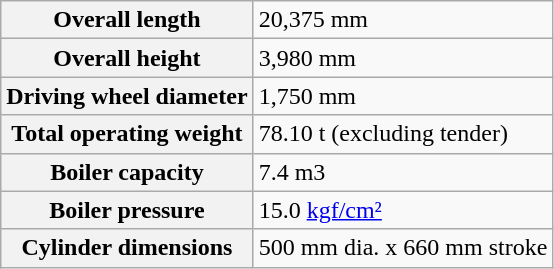<table class="wikitable">
<tr>
<th>Overall length</th>
<td>20,375 mm</td>
</tr>
<tr>
<th>Overall height</th>
<td>3,980 mm</td>
</tr>
<tr>
<th>Driving wheel diameter</th>
<td>1,750 mm</td>
</tr>
<tr>
<th>Total operating weight</th>
<td>78.10 t (excluding tender)</td>
</tr>
<tr>
<th>Boiler capacity</th>
<td>7.4 m3</td>
</tr>
<tr>
<th>Boiler pressure</th>
<td>15.0 <a href='#'>kgf/cm²</a></td>
</tr>
<tr>
<th>Cylinder dimensions</th>
<td>500 mm dia. x 660 mm stroke</td>
</tr>
</table>
